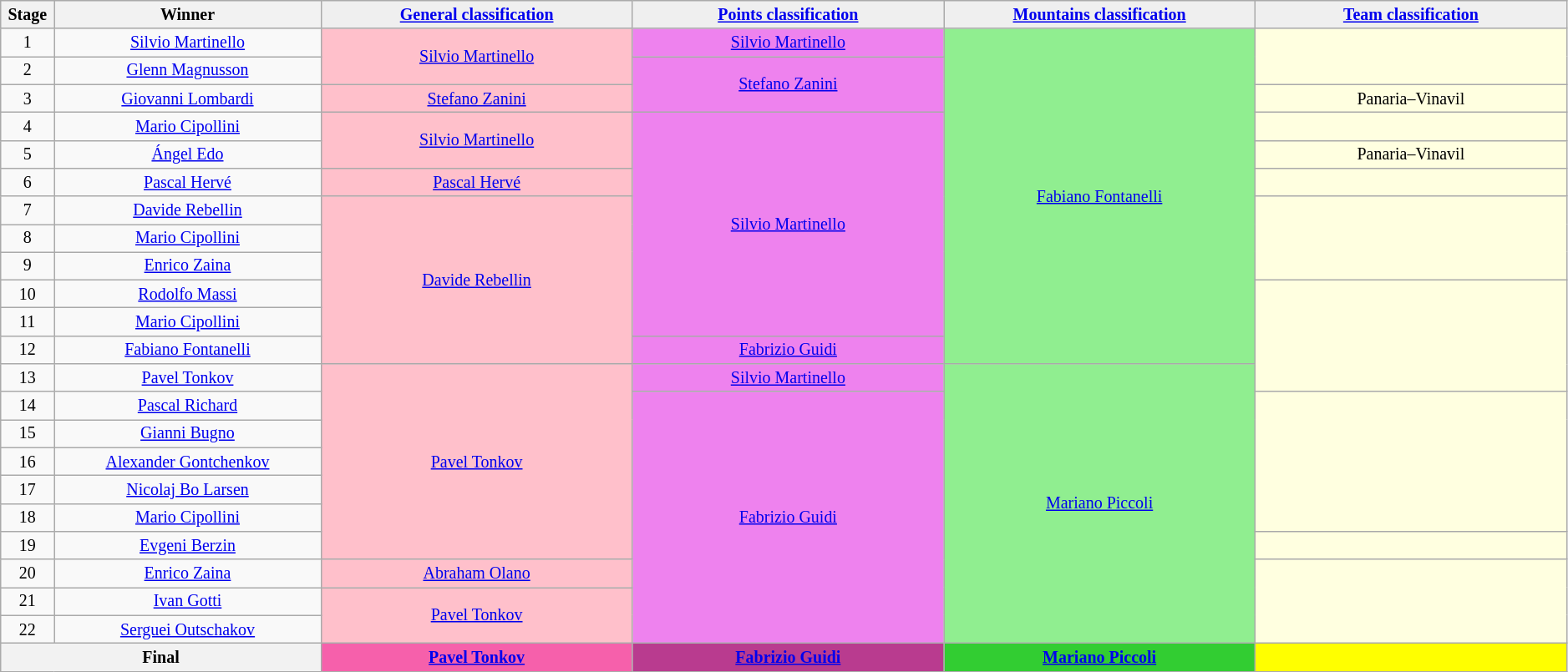<table class="wikitable" style="text-align: center; font-size:smaller;">
<tr style="background:#efefef;">
<th style="width:1%;">Stage</th>
<th style="width:12%;">Winner</th>
<th style="background:#efefef; width:14%;"><a href='#'>General classification</a><br></th>
<th style="background:#efefef; width:14%;"><a href='#'>Points classification</a><br></th>
<th style="background:#efefef; width:14%;"><a href='#'>Mountains classification</a><br></th>
<th style="background:#efefef; width:14%;"><a href='#'>Team classification</a></th>
</tr>
<tr>
<td>1</td>
<td><a href='#'>Silvio Martinello</a></td>
<td style="background:pink;" rowspan="2"><a href='#'>Silvio Martinello</a></td>
<td style="background:violet;" rowspan="1"><a href='#'>Silvio Martinello</a></td>
<td style="background:lightgreen;" rowspan="12"><a href='#'>Fabiano Fontanelli</a></td>
<td style="background:lightyellow;" rowspan="2"></td>
</tr>
<tr>
<td>2</td>
<td><a href='#'>Glenn Magnusson</a></td>
<td style="background:violet;" rowspan="2"><a href='#'>Stefano Zanini</a></td>
</tr>
<tr>
<td>3</td>
<td><a href='#'>Giovanni Lombardi</a></td>
<td style="background:pink;" rowspan="1"><a href='#'>Stefano Zanini</a></td>
<td style="background:lightyellow;" rowspan="1">Panaria–Vinavil</td>
</tr>
<tr>
<td>4</td>
<td><a href='#'>Mario Cipollini</a></td>
<td style="background:pink;" rowspan="2"><a href='#'>Silvio Martinello</a></td>
<td style="background:violet;" rowspan="8"><a href='#'>Silvio Martinello</a></td>
<td style="background:lightyellow;" rowspan="1"></td>
</tr>
<tr>
<td>5</td>
<td><a href='#'>Ángel Edo</a></td>
<td style="background:lightyellow;" rowspan="1">Panaria–Vinavil</td>
</tr>
<tr>
<td>6</td>
<td><a href='#'>Pascal Hervé</a></td>
<td style="background:pink;" rowspan="1"><a href='#'>Pascal Hervé</a></td>
<td style="background:lightyellow;" rowspan="1"></td>
</tr>
<tr>
<td>7</td>
<td><a href='#'>Davide Rebellin</a></td>
<td style="background:pink;" rowspan="6"><a href='#'>Davide Rebellin</a></td>
<td style="background:lightyellow;" rowspan="3"></td>
</tr>
<tr>
<td>8</td>
<td><a href='#'>Mario Cipollini</a></td>
</tr>
<tr>
<td>9</td>
<td><a href='#'>Enrico Zaina</a></td>
</tr>
<tr>
<td>10</td>
<td><a href='#'>Rodolfo Massi</a></td>
<td style="background:lightyellow;" rowspan="4"></td>
</tr>
<tr>
<td>11</td>
<td><a href='#'>Mario Cipollini</a></td>
</tr>
<tr>
<td>12</td>
<td><a href='#'>Fabiano Fontanelli</a></td>
<td style="background:violet;" rowspan="1"><a href='#'>Fabrizio Guidi</a></td>
</tr>
<tr>
<td>13</td>
<td><a href='#'>Pavel Tonkov</a></td>
<td style="background:pink;" rowspan="7"><a href='#'>Pavel Tonkov</a></td>
<td style="background:violet;" rowspan="1"><a href='#'>Silvio Martinello</a></td>
<td style="background:lightgreen;" rowspan="10"><a href='#'>Mariano Piccoli</a></td>
</tr>
<tr>
<td>14</td>
<td><a href='#'>Pascal Richard</a></td>
<td style="background:violet;" rowspan="9"><a href='#'>Fabrizio Guidi</a></td>
<td style="background:lightyellow;" rowspan="5"></td>
</tr>
<tr>
<td>15</td>
<td><a href='#'>Gianni Bugno</a></td>
</tr>
<tr>
<td>16</td>
<td><a href='#'>Alexander Gontchenkov</a></td>
</tr>
<tr>
<td>17</td>
<td><a href='#'>Nicolaj Bo Larsen</a></td>
</tr>
<tr>
<td>18</td>
<td><a href='#'>Mario Cipollini</a></td>
</tr>
<tr>
<td>19</td>
<td><a href='#'>Evgeni Berzin</a></td>
<td style="background:lightyellow;" rowspan="1"></td>
</tr>
<tr>
<td>20</td>
<td><a href='#'>Enrico Zaina</a></td>
<td style="background:pink;" rowspan="1"><a href='#'>Abraham Olano</a></td>
<td style="background:lightyellow;" rowspan="3"></td>
</tr>
<tr>
<td>21</td>
<td><a href='#'>Ivan Gotti</a></td>
<td style="background:pink;" rowspan="2"><a href='#'>Pavel Tonkov</a></td>
</tr>
<tr>
<td>22</td>
<td><a href='#'>Serguei Outschakov</a></td>
</tr>
<tr>
<th colspan=2><strong>Final</strong></th>
<th style="background:#F660AB;"><strong><a href='#'>Pavel Tonkov</a></strong></th>
<th style="background:#B93B8F;"><strong><a href='#'>Fabrizio Guidi</a></strong></th>
<th style="background:#32CD32;"><strong><a href='#'>Mariano Piccoli</a></strong></th>
<th style="background:yellow;"><strong></strong></th>
</tr>
</table>
